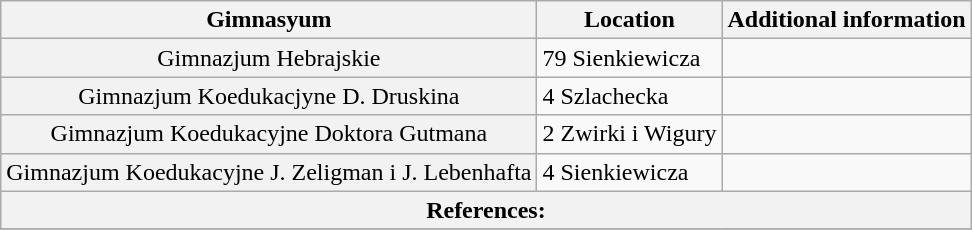<table class="wikitable">
<tr>
<th scope="col">Gimnasyum</th>
<th scope="col">Location</th>
<th scope="col">Additional information</th>
</tr>
<tr>
<th scope="row" style="font-weight:normal;">Gimnazjum Hebrajskie</th>
<td>79 Sienkiewicza</td>
<td></td>
</tr>
<tr>
<th scope="row" style="font-weight:normal;">Gimnazjum Koedukacjyne D. Druskina</th>
<td>4 Szlachecka</td>
<td></td>
</tr>
<tr>
<th scope="row" style="font-weight:normal;">Gimnazjum Koedukacyjne Doktora Gutmana</th>
<td>2 Zwirki i Wigury</td>
<td></td>
</tr>
<tr>
<th scope="row" style="font-weight:normal;">Gimnazjum Koedukacyjne J. Zeligman i J. Lebenhafta</th>
<td>4 Sienkiewicza</td>
<td></td>
</tr>
<tr>
<th colspan="10" unsortable>References: </th>
</tr>
<tr>
</tr>
</table>
